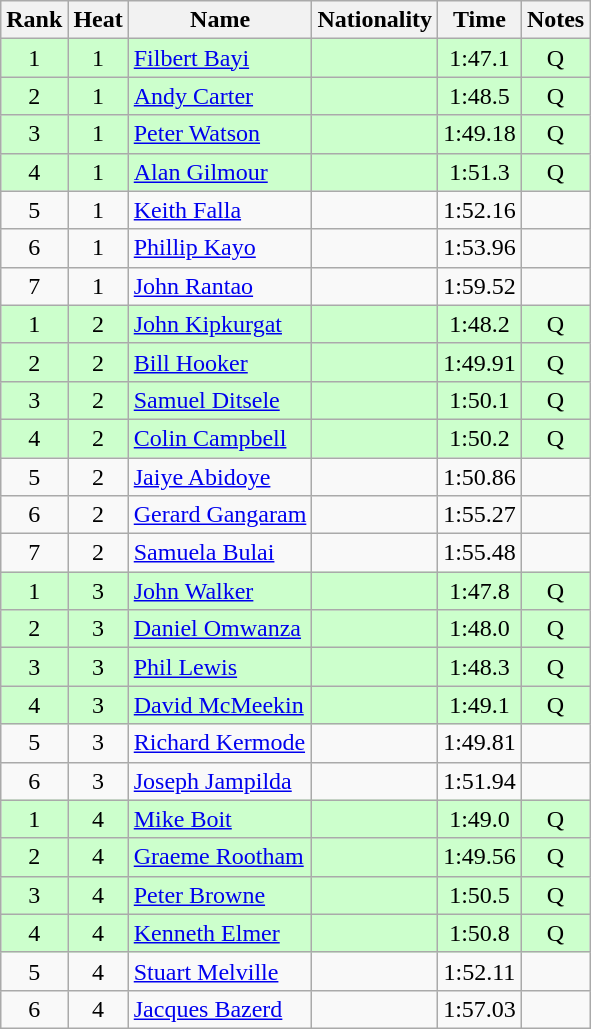<table class="wikitable sortable" style="text-align:center;">
<tr>
<th scope=col>Rank</th>
<th scope=col>Heat</th>
<th scope=col>Name</th>
<th scope=col>Nationality</th>
<th scope=col>Time</th>
<th scope=col>Notes</th>
</tr>
<tr style="background-color: #ccffcc;">
<td>1</td>
<td>1</td>
<td style="text-align:left;"><a href='#'>Filbert Bayi</a></td>
<td style="text-align:left;"></td>
<td>1:47.1</td>
<td>Q</td>
</tr>
<tr style="background-color: #ccffcc;">
<td>2</td>
<td>1</td>
<td style="text-align:left;"><a href='#'>Andy Carter</a></td>
<td style="text-align:left;"></td>
<td>1:48.5</td>
<td>Q</td>
</tr>
<tr style="background-color: #ccffcc;">
<td>3</td>
<td>1</td>
<td style="text-align:left;"><a href='#'>Peter Watson</a></td>
<td align="left"></td>
<td>1:49.18</td>
<td>Q</td>
</tr>
<tr style="background-color: #ccffcc;">
<td>4</td>
<td>1</td>
<td style="text-align:left;"><a href='#'>Alan Gilmour</a></td>
<td style="text-align:left;"></td>
<td>1:51.3</td>
<td>Q</td>
</tr>
<tr>
<td>5</td>
<td>1</td>
<td style="text-align:left;"><a href='#'>Keith Falla</a></td>
<td style="text-align:left;"></td>
<td>1:52.16</td>
<td></td>
</tr>
<tr>
<td>6</td>
<td>1</td>
<td style="text-align:left;"><a href='#'>Phillip Kayo</a></td>
<td style="text-align:left;"></td>
<td>1:53.96</td>
<td></td>
</tr>
<tr>
<td>7</td>
<td>1</td>
<td style="text-align:left;"><a href='#'>John Rantao</a></td>
<td style="text-align:left;"></td>
<td>1:59.52</td>
<td></td>
</tr>
<tr style="background-color: #ccffcc;">
<td>1</td>
<td>2</td>
<td style="text-align:left;"><a href='#'>John Kipkurgat</a></td>
<td style="text-align:left;"></td>
<td>1:48.2</td>
<td>Q</td>
</tr>
<tr style="background-color: #ccffcc;">
<td>2</td>
<td>2</td>
<td style="text-align:left;"><a href='#'>Bill Hooker</a></td>
<td style="text-align:left;"></td>
<td>1:49.91</td>
<td>Q</td>
</tr>
<tr style="background-color: #ccffcc;">
<td>3</td>
<td>2</td>
<td style="text-align:left;"><a href='#'>Samuel Ditsele</a></td>
<td style="text-align:left;"></td>
<td>1:50.1</td>
<td>Q</td>
</tr>
<tr style="background-color: #ccffcc;">
<td>4</td>
<td>2</td>
<td style="text-align:left;"><a href='#'>Colin Campbell</a></td>
<td style="text-align:left;"></td>
<td>1:50.2</td>
<td>Q</td>
</tr>
<tr>
<td>5</td>
<td>2</td>
<td style="text-align:left;"><a href='#'>Jaiye Abidoye</a></td>
<td style="text-align:left;"></td>
<td>1:50.86</td>
<td></td>
</tr>
<tr>
<td>6</td>
<td>2</td>
<td style="text-align:left;"><a href='#'>Gerard Gangaram</a></td>
<td style="text-align:left;"></td>
<td>1:55.27</td>
<td></td>
</tr>
<tr>
<td>7</td>
<td>2</td>
<td style="text-align:left;"><a href='#'>Samuela Bulai</a></td>
<td style="text-align:left;"></td>
<td>1:55.48</td>
<td></td>
</tr>
<tr style="background-color: #ccffcc;">
<td>1</td>
<td>3</td>
<td style="text-align:left;"><a href='#'>John Walker</a></td>
<td style="text-align:left;"></td>
<td>1:47.8</td>
<td>Q</td>
</tr>
<tr style="background-color: #ccffcc;">
<td>2</td>
<td>3</td>
<td style="text-align:left;"><a href='#'>Daniel Omwanza</a></td>
<td style="text-align:left;"></td>
<td>1:48.0</td>
<td>Q</td>
</tr>
<tr style="background-color: #ccffcc;">
<td>3</td>
<td>3</td>
<td style="text-align:left;"><a href='#'>Phil Lewis</a></td>
<td style="text-align:left;"></td>
<td>1:48.3</td>
<td>Q</td>
</tr>
<tr style="background-color: #ccffcc;">
<td>4</td>
<td>3</td>
<td style="text-align:left;"><a href='#'>David McMeekin</a></td>
<td style="text-align:left;"></td>
<td>1:49.1</td>
<td>Q</td>
</tr>
<tr>
<td>5</td>
<td>3</td>
<td style="text-align:left;"><a href='#'>Richard Kermode</a></td>
<td style="text-align:left;"></td>
<td>1:49.81</td>
<td></td>
</tr>
<tr>
<td>6</td>
<td>3</td>
<td style="text-align:left;"><a href='#'>Joseph Jampilda</a></td>
<td style="text-align:left;"></td>
<td>1:51.94</td>
<td></td>
</tr>
<tr style="background-color: #ccffcc;">
<td>1</td>
<td>4</td>
<td style="text-align:left;"><a href='#'>Mike Boit</a></td>
<td style="text-align:left;"></td>
<td>1:49.0</td>
<td>Q</td>
</tr>
<tr style="background-color: #ccffcc;">
<td>2</td>
<td>4</td>
<td style="text-align:left;"><a href='#'>Graeme Rootham</a></td>
<td style="text-align:left;"></td>
<td>1:49.56</td>
<td>Q</td>
</tr>
<tr style="background-color: #ccffcc;">
<td>3</td>
<td>4</td>
<td style="text-align:left;"><a href='#'>Peter Browne</a></td>
<td style="text-align:left;"></td>
<td>1:50.5</td>
<td>Q</td>
</tr>
<tr style="background-color: #ccffcc;">
<td>4</td>
<td>4</td>
<td style="text-align:left;"><a href='#'>Kenneth Elmer</a></td>
<td style="text-align:left;"></td>
<td>1:50.8</td>
<td>Q</td>
</tr>
<tr>
<td>5</td>
<td>4</td>
<td style="text-align:left;"><a href='#'>Stuart Melville</a></td>
<td style="text-align:left;"></td>
<td>1:52.11</td>
<td></td>
</tr>
<tr>
<td>6</td>
<td>4</td>
<td style="text-align:left;"><a href='#'>Jacques Bazerd</a></td>
<td style="text-align:left;"></td>
<td>1:57.03</td>
<td></td>
</tr>
</table>
